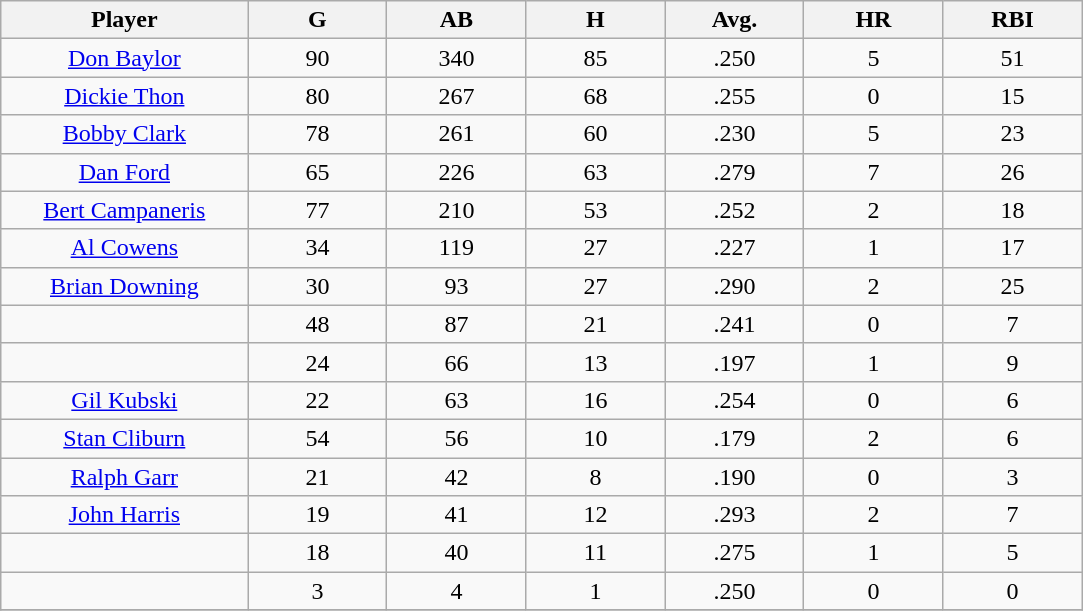<table class="wikitable sortable">
<tr>
<th bgcolor="#DDDDFF" width="16%">Player</th>
<th bgcolor="#DDDDFF" width="9%">G</th>
<th bgcolor="#DDDDFF" width="9%">AB</th>
<th bgcolor="#DDDDFF" width="9%">H</th>
<th bgcolor="#DDDDFF" width="9%">Avg.</th>
<th bgcolor="#DDDDFF" width="9%">HR</th>
<th bgcolor="#DDDDFF" width="9%">RBI</th>
</tr>
<tr align="center">
<td><a href='#'>Don Baylor</a></td>
<td>90</td>
<td>340</td>
<td>85</td>
<td>.250</td>
<td>5</td>
<td>51</td>
</tr>
<tr align=center>
<td><a href='#'>Dickie Thon</a></td>
<td>80</td>
<td>267</td>
<td>68</td>
<td>.255</td>
<td>0</td>
<td>15</td>
</tr>
<tr align=center>
<td><a href='#'>Bobby Clark</a></td>
<td>78</td>
<td>261</td>
<td>60</td>
<td>.230</td>
<td>5</td>
<td>23</td>
</tr>
<tr align=center>
<td><a href='#'>Dan Ford</a></td>
<td>65</td>
<td>226</td>
<td>63</td>
<td>.279</td>
<td>7</td>
<td>26</td>
</tr>
<tr align=center>
<td><a href='#'>Bert Campaneris</a></td>
<td>77</td>
<td>210</td>
<td>53</td>
<td>.252</td>
<td>2</td>
<td>18</td>
</tr>
<tr align=center>
<td><a href='#'>Al Cowens</a></td>
<td>34</td>
<td>119</td>
<td>27</td>
<td>.227</td>
<td>1</td>
<td>17</td>
</tr>
<tr align=center>
<td><a href='#'>Brian Downing</a></td>
<td>30</td>
<td>93</td>
<td>27</td>
<td>.290</td>
<td>2</td>
<td>25</td>
</tr>
<tr align=center>
<td></td>
<td>48</td>
<td>87</td>
<td>21</td>
<td>.241</td>
<td>0</td>
<td>7</td>
</tr>
<tr align="center">
<td></td>
<td>24</td>
<td>66</td>
<td>13</td>
<td>.197</td>
<td>1</td>
<td>9</td>
</tr>
<tr align="center">
<td><a href='#'>Gil Kubski</a></td>
<td>22</td>
<td>63</td>
<td>16</td>
<td>.254</td>
<td>0</td>
<td>6</td>
</tr>
<tr align=center>
<td><a href='#'>Stan Cliburn</a></td>
<td>54</td>
<td>56</td>
<td>10</td>
<td>.179</td>
<td>2</td>
<td>6</td>
</tr>
<tr align=center>
<td><a href='#'>Ralph Garr</a></td>
<td>21</td>
<td>42</td>
<td>8</td>
<td>.190</td>
<td>0</td>
<td>3</td>
</tr>
<tr align=center>
<td><a href='#'>John Harris</a></td>
<td>19</td>
<td>41</td>
<td>12</td>
<td>.293</td>
<td>2</td>
<td>7</td>
</tr>
<tr align=center>
<td></td>
<td>18</td>
<td>40</td>
<td>11</td>
<td>.275</td>
<td>1</td>
<td>5</td>
</tr>
<tr align="center">
<td></td>
<td>3</td>
<td>4</td>
<td>1</td>
<td>.250</td>
<td>0</td>
<td>0</td>
</tr>
<tr align="center">
</tr>
</table>
